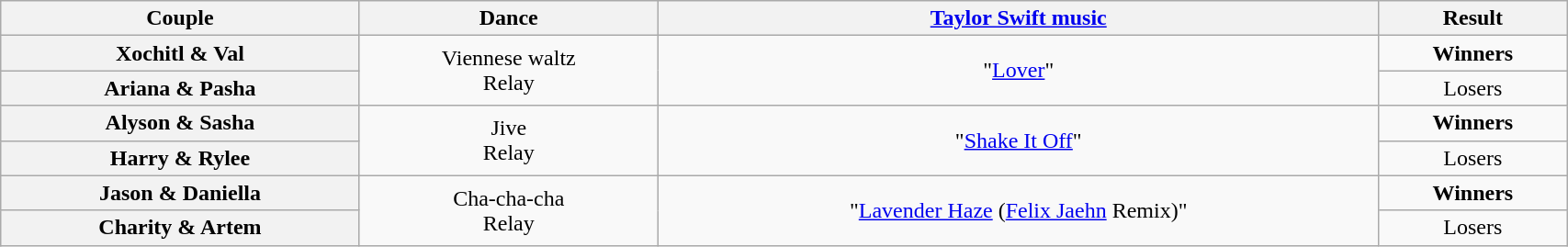<table class="wikitable unsortable" style="text-align:center; width: 90%">
<tr>
<th scope="col">Couple</th>
<th scope="col">Dance</th>
<th scope="col"><a href='#'>Taylor Swift music</a></th>
<th scope="col">Result</th>
</tr>
<tr>
<th scope="row">Xochitl & Val</th>
<td rowspan="2">Viennese waltz<br>Relay</td>
<td rowspan="2">"<a href='#'>Lover</a>"</td>
<td><strong>Winners</strong></td>
</tr>
<tr>
<th scope="row">Ariana & Pasha</th>
<td>Losers</td>
</tr>
<tr>
<th scope="row">Alyson & Sasha</th>
<td rowspan="2">Jive<br>Relay</td>
<td rowspan="2">"<a href='#'>Shake It Off</a>"</td>
<td><strong>Winners</strong></td>
</tr>
<tr>
<th scope="row">Harry & Rylee</th>
<td>Losers</td>
</tr>
<tr>
<th scope="row">Jason & Daniella</th>
<td rowspan="2">Cha-cha-cha<br>Relay</td>
<td rowspan="2">"<a href='#'>Lavender Haze</a> (<a href='#'>Felix Jaehn</a> Remix)"</td>
<td><strong>Winners</strong></td>
</tr>
<tr>
<th scope="row">Charity & Artem</th>
<td>Losers</td>
</tr>
</table>
